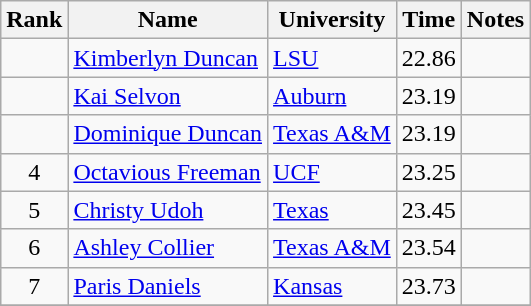<table class="wikitable sortable" style="text-align:center">
<tr>
<th>Rank</th>
<th>Name</th>
<th>University</th>
<th>Time</th>
<th>Notes</th>
</tr>
<tr>
<td></td>
<td align=left><a href='#'>Kimberlyn Duncan</a></td>
<td align=left><a href='#'>LSU</a></td>
<td>22.86</td>
<td></td>
</tr>
<tr>
<td></td>
<td align=left><a href='#'>Kai Selvon</a> </td>
<td align=left><a href='#'>Auburn</a></td>
<td>23.19</td>
<td></td>
</tr>
<tr>
<td></td>
<td align=left><a href='#'>Dominique Duncan</a></td>
<td align=left><a href='#'>Texas A&M</a></td>
<td>23.19</td>
<td></td>
</tr>
<tr>
<td>4</td>
<td align=left><a href='#'>Octavious Freeman</a></td>
<td align=left><a href='#'>UCF</a></td>
<td>23.25</td>
<td></td>
</tr>
<tr>
<td>5</td>
<td align=left><a href='#'>Christy Udoh</a> </td>
<td align=left><a href='#'>Texas</a></td>
<td>23.45</td>
<td></td>
</tr>
<tr>
<td>6</td>
<td align=left><a href='#'>Ashley Collier</a></td>
<td align=left><a href='#'>Texas A&M</a></td>
<td>23.54</td>
<td></td>
</tr>
<tr>
<td>7</td>
<td align=left><a href='#'>Paris Daniels</a></td>
<td align=left><a href='#'>Kansas</a></td>
<td>23.73</td>
<td></td>
</tr>
<tr>
</tr>
</table>
